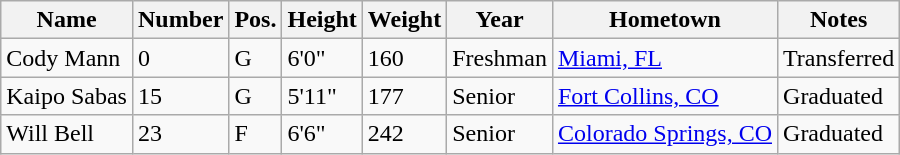<table class="wikitable sortable" border="1">
<tr>
<th>Name</th>
<th>Number</th>
<th>Pos.</th>
<th>Height</th>
<th>Weight</th>
<th>Year</th>
<th>Hometown</th>
<th class="unsortable">Notes</th>
</tr>
<tr>
<td>Cody Mann</td>
<td>0</td>
<td>G</td>
<td>6'0"</td>
<td>160</td>
<td>Freshman</td>
<td><a href='#'>Miami, FL</a></td>
<td>Transferred</td>
</tr>
<tr>
<td>Kaipo Sabas</td>
<td>15</td>
<td>G</td>
<td>5'11"</td>
<td>177</td>
<td>Senior</td>
<td><a href='#'>Fort Collins, CO</a></td>
<td>Graduated</td>
</tr>
<tr>
<td>Will Bell</td>
<td>23</td>
<td>F</td>
<td>6'6"</td>
<td>242</td>
<td>Senior</td>
<td><a href='#'>Colorado Springs, CO</a></td>
<td>Graduated</td>
</tr>
</table>
